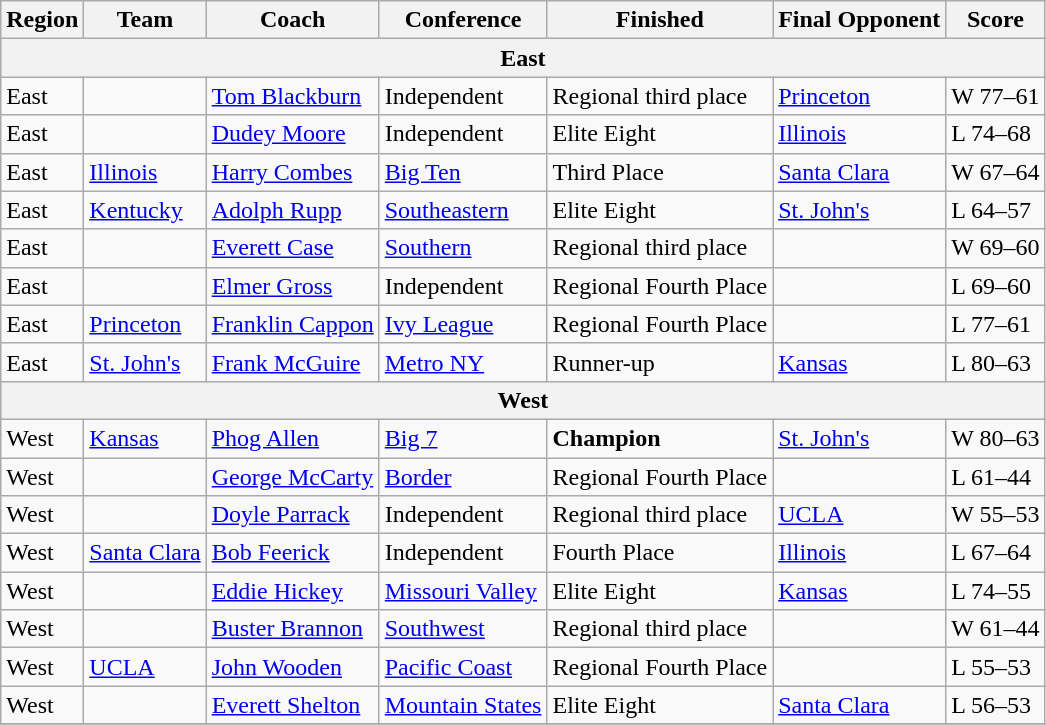<table class=wikitable>
<tr>
<th>Region</th>
<th>Team</th>
<th>Coach</th>
<th>Conference</th>
<th>Finished</th>
<th>Final Opponent</th>
<th>Score</th>
</tr>
<tr>
<th colspan=7>East</th>
</tr>
<tr>
<td>East</td>
<td></td>
<td><a href='#'>Tom Blackburn</a></td>
<td>Independent</td>
<td>Regional third place</td>
<td><a href='#'>Princeton</a></td>
<td>W 77–61</td>
</tr>
<tr>
<td>East</td>
<td></td>
<td><a href='#'>Dudey Moore</a></td>
<td>Independent</td>
<td>Elite Eight</td>
<td><a href='#'>Illinois</a></td>
<td>L 74–68</td>
</tr>
<tr>
<td>East</td>
<td><a href='#'>Illinois</a></td>
<td><a href='#'>Harry Combes</a></td>
<td><a href='#'>Big Ten</a></td>
<td>Third Place</td>
<td><a href='#'>Santa Clara</a></td>
<td>W 67–64</td>
</tr>
<tr>
<td>East</td>
<td><a href='#'>Kentucky</a></td>
<td><a href='#'>Adolph Rupp</a></td>
<td><a href='#'>Southeastern</a></td>
<td>Elite Eight</td>
<td><a href='#'>St. John's</a></td>
<td>L 64–57</td>
</tr>
<tr>
<td>East</td>
<td></td>
<td><a href='#'>Everett Case</a></td>
<td><a href='#'>Southern</a></td>
<td>Regional third place</td>
<td></td>
<td>W 69–60</td>
</tr>
<tr>
<td>East</td>
<td></td>
<td><a href='#'>Elmer Gross</a></td>
<td>Independent</td>
<td>Regional Fourth Place</td>
<td></td>
<td>L 69–60</td>
</tr>
<tr>
<td>East</td>
<td><a href='#'>Princeton</a></td>
<td><a href='#'>Franklin Cappon</a></td>
<td><a href='#'>Ivy League</a></td>
<td>Regional Fourth Place</td>
<td></td>
<td>L 77–61</td>
</tr>
<tr>
<td>East</td>
<td><a href='#'>St. John's</a></td>
<td><a href='#'>Frank McGuire</a></td>
<td><a href='#'>Metro NY</a></td>
<td>Runner-up</td>
<td><a href='#'>Kansas</a></td>
<td>L 80–63</td>
</tr>
<tr>
<th colspan=7>West</th>
</tr>
<tr>
<td>West</td>
<td><a href='#'>Kansas</a></td>
<td><a href='#'>Phog Allen</a></td>
<td><a href='#'>Big 7</a></td>
<td><strong>Champion</strong></td>
<td><a href='#'>St. John's</a></td>
<td>W 80–63</td>
</tr>
<tr>
<td>West</td>
<td></td>
<td><a href='#'>George McCarty</a></td>
<td><a href='#'>Border</a></td>
<td>Regional Fourth Place</td>
<td></td>
<td>L 61–44</td>
</tr>
<tr>
<td>West</td>
<td></td>
<td><a href='#'>Doyle Parrack</a></td>
<td>Independent</td>
<td>Regional third place</td>
<td><a href='#'>UCLA</a></td>
<td>W 55–53</td>
</tr>
<tr>
<td>West</td>
<td><a href='#'>Santa Clara</a></td>
<td><a href='#'>Bob Feerick</a></td>
<td>Independent</td>
<td>Fourth Place</td>
<td><a href='#'>Illinois</a></td>
<td>L 67–64</td>
</tr>
<tr>
<td>West</td>
<td></td>
<td><a href='#'>Eddie Hickey</a></td>
<td><a href='#'>Missouri Valley</a></td>
<td>Elite Eight</td>
<td><a href='#'>Kansas</a></td>
<td>L 74–55</td>
</tr>
<tr>
<td>West</td>
<td></td>
<td><a href='#'>Buster Brannon</a></td>
<td><a href='#'>Southwest</a></td>
<td>Regional third place</td>
<td></td>
<td>W 61–44</td>
</tr>
<tr>
<td>West</td>
<td><a href='#'>UCLA</a></td>
<td><a href='#'>John Wooden</a></td>
<td><a href='#'>Pacific Coast</a></td>
<td>Regional Fourth Place</td>
<td></td>
<td>L 55–53</td>
</tr>
<tr>
<td>West</td>
<td></td>
<td><a href='#'>Everett Shelton</a></td>
<td><a href='#'>Mountain States</a></td>
<td>Elite Eight</td>
<td><a href='#'>Santa Clara</a></td>
<td>L 56–53</td>
</tr>
<tr>
</tr>
</table>
